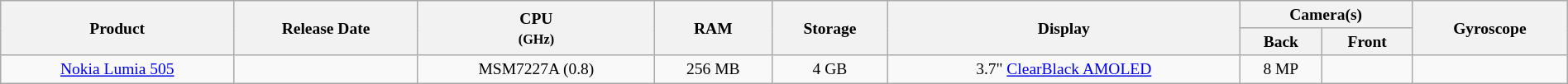<table class="wikitable sortable" style="font-size: small; text-align: center; width: 100%;">
<tr>
<th rowspan="2">Product</th>
<th rowspan="2">Release Date</th>
<th rowspan="2">CPU<br><small>(GHz)</small></th>
<th rowspan="2">RAM</th>
<th rowspan="2">Storage</th>
<th rowspan="2">Display</th>
<th colspan="2">Camera(s)</th>
<th rowspan="2">Gyroscope</th>
</tr>
<tr>
<th>Back</th>
<th>Front</th>
</tr>
<tr>
<td><a href='#'>Nokia Lumia 505</a></td>
<td></td>
<td>MSM7227A (0.8)</td>
<td>256 MB</td>
<td>4 GB</td>
<td>3.7" <a href='#'>ClearBlack AMOLED</a></td>
<td>8 MP</td>
<td></td>
<td></td>
</tr>
</table>
